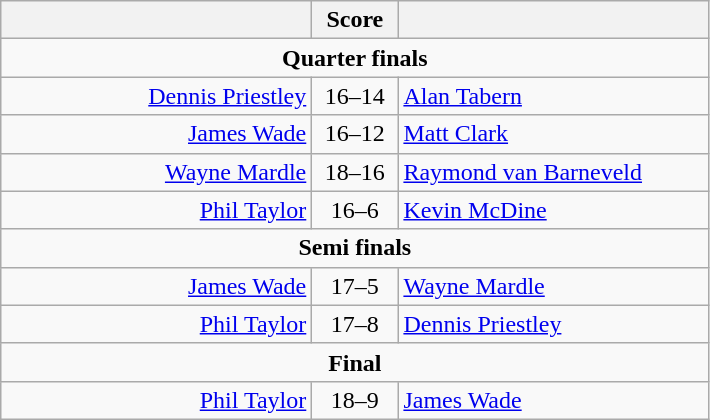<table class=wikitable style="text-align:center">
<tr>
<th width=200></th>
<th width=50>Score</th>
<th width=200></th>
</tr>
<tr align=center>
<td colspan="3"><strong>Quarter finals</strong></td>
</tr>
<tr align=left>
<td align=right><a href='#'>Dennis Priestley</a> </td>
<td align=center>16–14</td>
<td> <a href='#'>Alan Tabern</a></td>
</tr>
<tr align=left>
<td align=right><a href='#'>James Wade</a> </td>
<td align=center>16–12</td>
<td> <a href='#'>Matt Clark</a></td>
</tr>
<tr align=left>
<td align=right><a href='#'>Wayne Mardle</a> </td>
<td align=center>18–16</td>
<td> <a href='#'>Raymond van Barneveld</a></td>
</tr>
<tr align=left>
<td align=right><a href='#'>Phil Taylor</a> </td>
<td align=center>16–6</td>
<td> <a href='#'>Kevin McDine</a></td>
</tr>
<tr align=center>
<td colspan="3"><strong>Semi finals</strong></td>
</tr>
<tr align=left>
<td align=right><a href='#'>James Wade</a> </td>
<td align=center>17–5</td>
<td> <a href='#'>Wayne Mardle</a></td>
</tr>
<tr align=left>
<td align=right><a href='#'>Phil Taylor</a> </td>
<td align=center>17–8</td>
<td> <a href='#'>Dennis Priestley</a></td>
</tr>
<tr align=center>
<td colspan="3"><strong>Final</strong></td>
</tr>
<tr align=left>
<td align=right><a href='#'>Phil Taylor</a> </td>
<td align=center>18–9</td>
<td>  <a href='#'>James Wade</a></td>
</tr>
</table>
